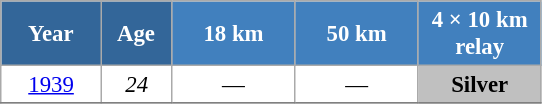<table class="wikitable" style="font-size:95%; text-align:center; border:grey solid 1px; border-collapse:collapse; background:#ffffff;">
<tr>
<th style="background-color:#369; color:white; width:60px;"> Year </th>
<th style="background-color:#369; color:white; width:40px;"> Age </th>
<th style="background-color:#4180be; color:white; width:75px;"> 18 km </th>
<th style="background-color:#4180be; color:white; width:75px;"> 50 km </th>
<th style="background-color:#4180be; color:white; width:75px;"> 4 × 10 km <br> relay </th>
</tr>
<tr>
<td><a href='#'>1939</a></td>
<td><em>24</em></td>
<td>—</td>
<td>—</td>
<td style="background:silver;"><strong>Silver</strong></td>
</tr>
<tr>
</tr>
</table>
